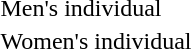<table>
<tr>
<td>Men's individual<br></td>
<td></td>
<td></td>
<td></td>
</tr>
<tr>
<td>Women's individual<br></td>
<td></td>
<td></td>
<td></td>
</tr>
<tr>
</tr>
</table>
